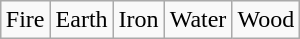<table class="wikitable" style="margin:1em auto;">
<tr>
<td>Fire</td>
<td>Earth</td>
<td>Iron</td>
<td>Water</td>
<td>Wood</td>
</tr>
</table>
